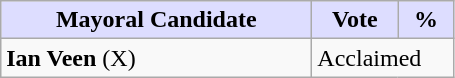<table class="wikitable">
<tr>
<th style="background:#ddf; width:200px;">Mayoral Candidate</th>
<th style="background:#ddf; width:50px;">Vote</th>
<th style="background:#ddf; width:30px;">%</th>
</tr>
<tr>
<td><strong>Ian Veen</strong> (X)</td>
<td colspan="2">Acclaimed</td>
</tr>
</table>
